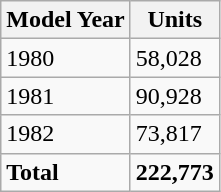<table class="wikitable">
<tr>
<th>Model Year</th>
<th>Units</th>
</tr>
<tr>
<td>1980</td>
<td>58,028</td>
</tr>
<tr>
<td>1981</td>
<td>90,928</td>
</tr>
<tr>
<td>1982</td>
<td>73,817</td>
</tr>
<tr>
<td><strong>Total</strong></td>
<td><strong>222,773</strong></td>
</tr>
</table>
